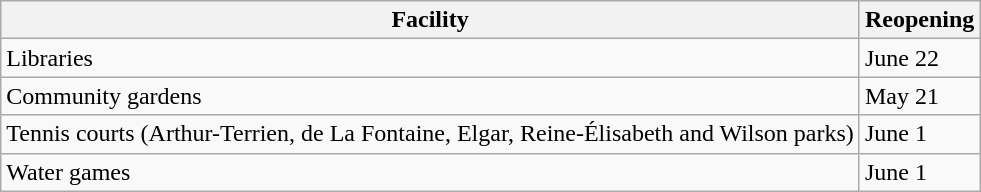<table class="wikitable">
<tr>
<th>Facility</th>
<th>Reopening</th>
</tr>
<tr>
<td>Libraries</td>
<td>June 22</td>
</tr>
<tr>
<td>Community gardens</td>
<td>May 21</td>
</tr>
<tr>
<td>Tennis courts (Arthur-Terrien, de La Fontaine, Elgar, Reine-Élisabeth and Wilson parks)</td>
<td>June 1</td>
</tr>
<tr>
<td>Water games</td>
<td>June 1</td>
</tr>
</table>
